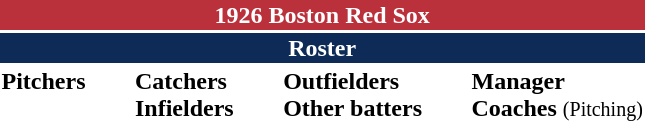<table class="toccolours" style="text-align: left;">
<tr>
<th colspan="10" style="background-color: #ba313c; color: white; text-align: center;">1926 Boston Red Sox</th>
</tr>
<tr>
<td colspan="10" style="background-color: #0d2b56; color: white; text-align: center;"><strong>Roster</strong></td>
</tr>
<tr>
<td valign="top"><strong>Pitchers</strong><br>














</td>
<td width="25px"></td>
<td valign="top"><strong>Catchers</strong><br>



<strong>Infielders</strong>









</td>
<td width="25px"></td>
<td valign="top"><strong>Outfielders</strong><br>








<strong>Other batters</strong>
</td>
<td width="25px"></td>
<td valign="top"><strong>Manager</strong><br>
<strong>Coaches</strong>

 <small>(Pitching)</small></td>
</tr>
<tr>
</tr>
</table>
